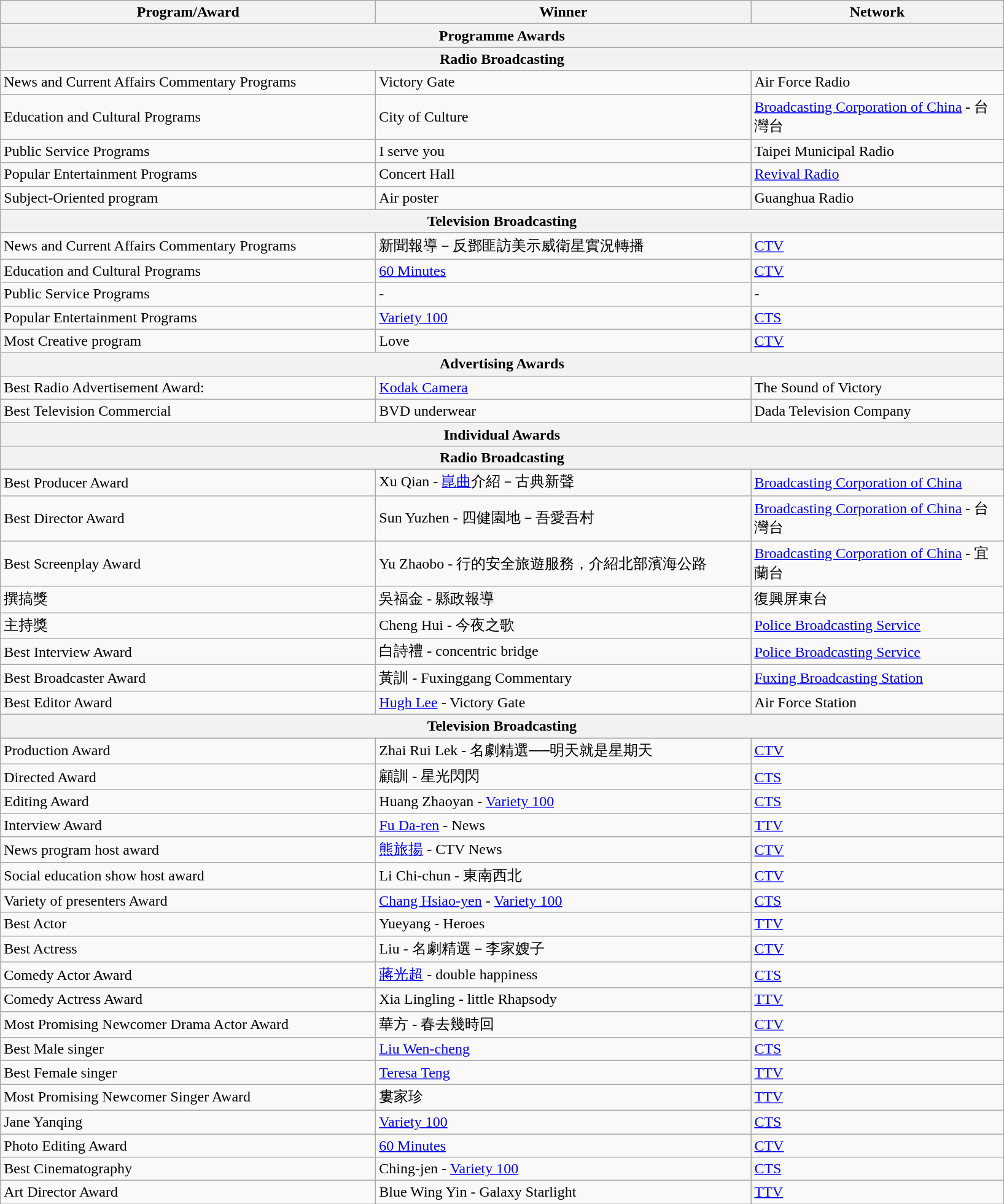<table class="wikitable">
<tr>
<th style="width:300pt;">Program/Award</th>
<th style="width:300pt;">Winner</th>
<th style="width:200pt;">Network</th>
</tr>
<tr>
<th colspan=3 style="text-align:center" style="background:#99CCFF;">Programme Awards</th>
</tr>
<tr>
<th colspan=3 style="text-align:center" style="background:LightSteelBlue;">Radio Broadcasting</th>
</tr>
<tr>
<td>News and Current Affairs Commentary Programs</td>
<td>Victory Gate</td>
<td>Air Force Radio</td>
</tr>
<tr>
<td>Education and Cultural Programs</td>
<td>City of Culture</td>
<td><a href='#'>Broadcasting Corporation of China</a> - 台灣台</td>
</tr>
<tr>
<td>Public Service Programs</td>
<td>I serve you</td>
<td>Taipei Municipal Radio</td>
</tr>
<tr>
<td>Popular Entertainment Programs</td>
<td>Concert Hall</td>
<td><a href='#'>Revival Radio</a></td>
</tr>
<tr>
<td>Subject-Oriented program</td>
<td>Air poster</td>
<td>Guanghua Radio</td>
</tr>
<tr>
<th colspan=3 style="text-align:center" style="background:LightSteelBlue;">Television Broadcasting</th>
</tr>
<tr>
<td>News and Current Affairs Commentary Programs</td>
<td>新聞報導－反鄧匪訪美示威衛星實況轉播</td>
<td><a href='#'>CTV</a></td>
</tr>
<tr>
<td>Education and Cultural Programs</td>
<td><a href='#'>60 Minutes</a></td>
<td><a href='#'>CTV</a></td>
</tr>
<tr>
<td>Public Service Programs</td>
<td>-</td>
<td>-</td>
</tr>
<tr>
<td>Popular Entertainment Programs</td>
<td><a href='#'>Variety 100</a></td>
<td><a href='#'>CTS</a></td>
</tr>
<tr>
<td>Most Creative program</td>
<td>Love</td>
<td><a href='#'>CTV</a></td>
</tr>
<tr>
<th colspan=3 style="text-align:center" style="background:#99CCFF;">Advertising Awards</th>
</tr>
<tr>
<td>Best Radio Advertisement Award:</td>
<td><a href='#'>Kodak Camera</a></td>
<td>The Sound of Victory</td>
</tr>
<tr>
<td>Best Television Commercial</td>
<td>BVD underwear</td>
<td>Dada Television Company</td>
</tr>
<tr>
<th colspan=3 style="text-align:center" style="background:#99CCFF;">Individual Awards</th>
</tr>
<tr>
<th colspan=3 style="text-align:center" style="background:LightSteelBlue;">Radio Broadcasting</th>
</tr>
<tr>
<td>Best Producer Award</td>
<td>Xu Qian - <a href='#'>崑曲</a>介紹－古典新聲</td>
<td><a href='#'>Broadcasting Corporation of China</a></td>
</tr>
<tr>
<td>Best Director Award</td>
<td>Sun Yuzhen - 四健園地－吾愛吾村</td>
<td><a href='#'>Broadcasting Corporation of China</a> - 台灣台</td>
</tr>
<tr>
<td>Best Screenplay Award</td>
<td>Yu Zhaobo - 行的安全旅遊服務，介紹北部濱海公路</td>
<td><a href='#'>Broadcasting Corporation of China</a> - 宜蘭台</td>
</tr>
<tr>
<td>撰搞獎</td>
<td>吳福金 - 縣政報導</td>
<td>復興屏東台</td>
</tr>
<tr>
<td>主持獎</td>
<td>Cheng Hui - 今夜之歌</td>
<td><a href='#'>Police Broadcasting Service</a></td>
</tr>
<tr>
<td>Best Interview Award</td>
<td>白詩禮 - concentric bridge</td>
<td><a href='#'>Police Broadcasting Service</a></td>
</tr>
<tr>
<td>Best Broadcaster Award</td>
<td>黃訓 - Fuxinggang Commentary</td>
<td><a href='#'>Fuxing Broadcasting Station</a></td>
</tr>
<tr>
<td>Best Editor Award</td>
<td><a href='#'>Hugh Lee</a> - Victory Gate</td>
<td>Air Force Station</td>
</tr>
<tr>
<th colspan=3 style="text-align:center" style="background:LightSteelBlue;">Television Broadcasting</th>
</tr>
<tr>
<td>Production Award</td>
<td>Zhai Rui Lek - 名劇精選──明天就是星期天</td>
<td><a href='#'>CTV</a></td>
</tr>
<tr>
<td>Directed Award</td>
<td>顧訓 - 星光閃閃</td>
<td><a href='#'>CTS</a></td>
</tr>
<tr>
<td>Editing Award</td>
<td>Huang Zhaoyan - <a href='#'>Variety 100</a></td>
<td><a href='#'>CTS</a></td>
</tr>
<tr>
<td>Interview Award</td>
<td><a href='#'>Fu Da-ren</a> - News</td>
<td><a href='#'>TTV</a></td>
</tr>
<tr>
<td>News program host award</td>
<td><a href='#'>熊旅揚</a> - CTV News</td>
<td><a href='#'>CTV</a></td>
</tr>
<tr>
<td>Social education show host award</td>
<td>Li Chi-chun - 東南西北</td>
<td><a href='#'>CTV</a></td>
</tr>
<tr>
<td>Variety of presenters Award</td>
<td><a href='#'>Chang Hsiao-yen</a> - <a href='#'>Variety 100</a></td>
<td><a href='#'>CTS</a></td>
</tr>
<tr>
<td>Best Actor</td>
<td>Yueyang - Heroes</td>
<td><a href='#'>TTV</a></td>
</tr>
<tr>
<td>Best Actress</td>
<td>Liu - 名劇精選－李家嫂子</td>
<td><a href='#'>CTV</a></td>
</tr>
<tr>
<td>Comedy Actor Award</td>
<td><a href='#'>蔣光超</a> - double happiness</td>
<td><a href='#'>CTS</a></td>
</tr>
<tr>
<td>Comedy Actress Award</td>
<td>Xia Lingling - little Rhapsody</td>
<td><a href='#'>TTV</a></td>
</tr>
<tr>
<td>Most Promising Newcomer Drama Actor Award</td>
<td>華方 - 春去幾時回</td>
<td><a href='#'>CTV</a></td>
</tr>
<tr>
<td>Best Male singer</td>
<td><a href='#'>Liu Wen-cheng</a></td>
<td><a href='#'>CTS</a></td>
</tr>
<tr>
<td>Best Female singer</td>
<td><a href='#'>Teresa Teng</a></td>
<td><a href='#'>TTV</a></td>
</tr>
<tr>
<td>Most Promising Newcomer Singer Award</td>
<td>婁家珍</td>
<td><a href='#'>TTV</a></td>
</tr>
<tr>
<td>Jane Yanqing</td>
<td><a href='#'>Variety 100</a></td>
<td><a href='#'>CTS</a></td>
</tr>
<tr>
<td>Photo Editing Award</td>
<td Chang Chao-tang - 張照堂 -><a href='#'>60 Minutes</a></td>
<td><a href='#'>CTV</a></td>
</tr>
<tr>
<td>Best Cinematography</td>
<td>Ching-jen - <a href='#'>Variety 100</a></td>
<td><a href='#'>CTS</a></td>
</tr>
<tr>
<td>Art Director Award</td>
<td>Blue Wing Yin - Galaxy Starlight</td>
<td><a href='#'>TTV</a></td>
</tr>
</table>
